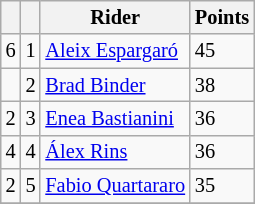<table class="wikitable" style="font-size: 85%;">
<tr>
<th></th>
<th></th>
<th>Rider</th>
<th>Points</th>
</tr>
<tr>
<td> 6</td>
<td align=center>1</td>
<td> <a href='#'>Aleix Espargaró</a></td>
<td align=left>45</td>
</tr>
<tr>
<td></td>
<td align=center>2</td>
<td> <a href='#'>Brad Binder</a></td>
<td align=left>38</td>
</tr>
<tr>
<td> 2</td>
<td align=center>3</td>
<td> <a href='#'>Enea Bastianini</a></td>
<td align=left>36</td>
</tr>
<tr>
<td> 4</td>
<td align=center>4</td>
<td> <a href='#'>Álex Rins</a></td>
<td align=left>36</td>
</tr>
<tr>
<td> 2</td>
<td align=center>5</td>
<td> <a href='#'>Fabio Quartararo</a></td>
<td align=left>35</td>
</tr>
<tr>
</tr>
</table>
